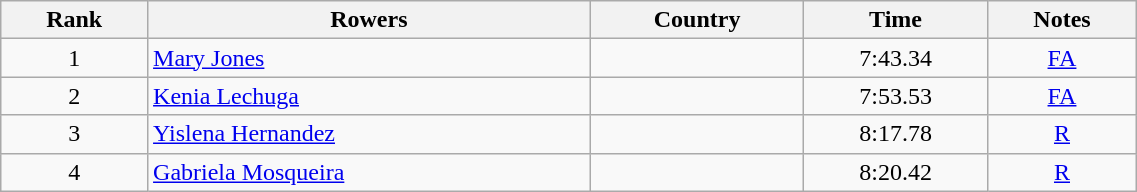<table class="wikitable" width=60% style="text-align:center">
<tr>
<th>Rank</th>
<th>Rowers</th>
<th>Country</th>
<th>Time</th>
<th>Notes</th>
</tr>
<tr>
<td>1</td>
<td align=left><a href='#'>Mary Jones</a></td>
<td align=left></td>
<td>7:43.34</td>
<td><a href='#'>FA</a></td>
</tr>
<tr>
<td>2</td>
<td align=left><a href='#'>Kenia Lechuga</a></td>
<td align=left></td>
<td>7:53.53</td>
<td><a href='#'>FA</a></td>
</tr>
<tr>
<td>3</td>
<td align=left><a href='#'>Yislena Hernandez</a></td>
<td align=left></td>
<td>8:17.78</td>
<td><a href='#'>R</a></td>
</tr>
<tr>
<td>4</td>
<td align=left><a href='#'>Gabriela Mosqueira</a></td>
<td align=left></td>
<td>8:20.42</td>
<td><a href='#'>R</a></td>
</tr>
</table>
